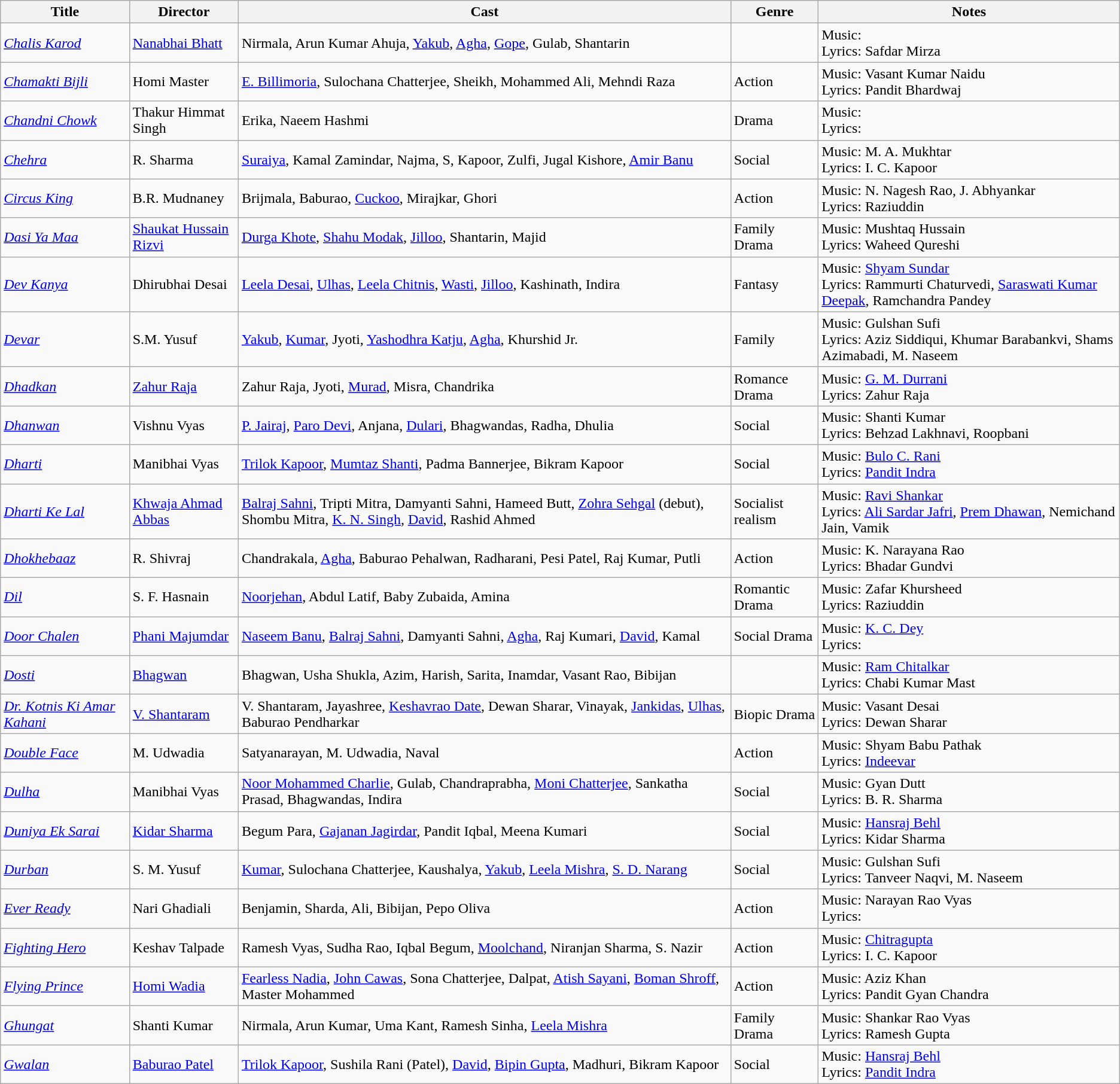<table class="wikitable">
<tr>
<th>Title</th>
<th>Director</th>
<th>Cast</th>
<th>Genre</th>
<th>Notes</th>
</tr>
<tr>
<td><em><a href='#'>Chalis Karod</a></em></td>
<td><a href='#'>Nanabhai Bhatt</a></td>
<td>Nirmala, Arun Kumar Ahuja, <a href='#'>Yakub</a>, <a href='#'>Agha</a>, <a href='#'>Gope</a>, Gulab, Shantarin</td>
<td></td>
<td>Music: <br>Lyrics: Safdar Mirza</td>
</tr>
<tr>
<td><em><a href='#'>Chamakti Bijli</a></em></td>
<td>Homi Master</td>
<td><a href='#'>E. Billimoria</a>, Sulochana Chatterjee, Sheikh, Mohammed Ali, Mehndi Raza</td>
<td>Action</td>
<td>Music: Vasant Kumar Naidu <br>Lyrics: Pandit Bhardwaj</td>
</tr>
<tr>
<td><em><a href='#'>Chandni Chowk</a></em></td>
<td>Thakur Himmat Singh</td>
<td>Erika, Naeem Hashmi</td>
<td>Drama</td>
<td>Music: <br>Lyrics:</td>
</tr>
<tr>
<td><em><a href='#'>Chehra</a></em></td>
<td>R. Sharma</td>
<td><a href='#'>Suraiya</a>, Kamal Zamindar, Najma, S, Kapoor, Zulfi, Jugal Kishore, <a href='#'>Amir Banu</a></td>
<td>Social</td>
<td>Music: M. A. Mukhtar<br>Lyrics: I. C. Kapoor</td>
</tr>
<tr>
<td><em><a href='#'>Circus King</a></em></td>
<td>B.R. Mudnaney</td>
<td>Brijmala, Baburao, <a href='#'>Cuckoo</a>, Mirajkar, Ghori</td>
<td>Action</td>
<td>Music: N. Nagesh Rao, J. Abhyankar<br>Lyrics: Raziuddin</td>
</tr>
<tr>
<td><em><a href='#'>Dasi Ya Maa</a></em></td>
<td><a href='#'>Shaukat Hussain Rizvi</a></td>
<td><a href='#'>Durga Khote</a>, <a href='#'>Shahu Modak</a>, <a href='#'>Jilloo</a>, Shantarin, Majid</td>
<td>Family Drama</td>
<td>Music: Mushtaq Hussain<br>Lyrics: Waheed Qureshi</td>
</tr>
<tr>
<td><em><a href='#'>Dev Kanya</a></em></td>
<td>Dhirubhai Desai</td>
<td><a href='#'>Leela Desai</a>, <a href='#'>Ulhas</a>, <a href='#'>Leela Chitnis</a>, <a href='#'>Wasti</a>, <a href='#'>Jilloo</a>, Kashinath, Indira</td>
<td>Fantasy</td>
<td>Music: <a href='#'>Shyam Sundar</a><br>Lyrics: Rammurti Chaturvedi, <a href='#'>Saraswati Kumar Deepak</a>, Ramchandra Pandey</td>
</tr>
<tr>
<td><em><a href='#'>Devar</a></em></td>
<td>S.M. Yusuf</td>
<td><a href='#'>Yakub</a>, <a href='#'>Kumar</a>, Jyoti, <a href='#'>Yashodhra Katju</a>, <a href='#'>Agha</a>, Khurshid Jr.</td>
<td>Family</td>
<td>Music: Gulshan Sufi<br>Lyrics: Aziz Siddiqui, Khumar Barabankvi, Shams Azimabadi, M. Naseem</td>
</tr>
<tr>
<td><em><a href='#'>Dhadkan</a></em></td>
<td><a href='#'>Zahur Raja</a></td>
<td>Zahur Raja, Jyoti, <a href='#'>Murad</a>, Misra, Chandrika</td>
<td>Romance Drama</td>
<td>Music: <a href='#'>G. M. Durrani</a><br>Lyrics: Zahur Raja</td>
</tr>
<tr>
<td><em><a href='#'>Dhanwan</a></em></td>
<td>Vishnu Vyas</td>
<td><a href='#'>P. Jairaj</a>, <a href='#'>Paro Devi</a>, Anjana, <a href='#'>Dulari</a>, Bhagwandas, Radha, Dhulia</td>
<td>Social</td>
<td>Music: Shanti Kumar<br>Lyrics: Behzad Lakhnavi, Roopbani</td>
</tr>
<tr>
<td><em><a href='#'>Dharti</a></em></td>
<td>Manibhai Vyas</td>
<td><a href='#'>Trilok Kapoor</a>, <a href='#'>Mumtaz Shanti</a>, Padma Bannerjee, Bikram Kapoor</td>
<td>Social</td>
<td>Music: <a href='#'>Bulo C. Rani</a><br>Lyrics: <a href='#'>Pandit Indra</a></td>
</tr>
<tr>
<td><em><a href='#'>Dharti Ke Lal</a></em></td>
<td><a href='#'>Khwaja Ahmad Abbas</a></td>
<td><a href='#'>Balraj Sahni</a>, Tripti Mitra, Damyanti Sahni, Hameed Butt, <a href='#'>Zohra Sehgal</a> (debut), Shombu Mitra, <a href='#'>K. N. Singh</a>, <a href='#'>David</a>, Rashid Ahmed</td>
<td>Socialist realism</td>
<td>Music: <a href='#'>Ravi Shankar</a><br>Lyrics: <a href='#'>Ali Sardar Jafri</a>, <a href='#'>Prem Dhawan</a>, Nemichand Jain, Vamik</td>
</tr>
<tr>
<td><em><a href='#'>Dhokhebaaz</a></em></td>
<td>R. Shivraj</td>
<td>Chandrakala, <a href='#'>Agha</a>, Baburao Pehalwan, Radharani, Pesi Patel, Raj Kumar, Putli</td>
<td>Action</td>
<td>Music: K. Narayana Rao<br>Lyrics: Bhadar Gundvi</td>
</tr>
<tr>
<td><em><a href='#'>Dil</a></em></td>
<td>S. F. Hasnain</td>
<td><a href='#'>Noorjehan</a>, Abdul Latif, Baby Zubaida, Amina</td>
<td>Romantic Drama</td>
<td>Music: Zafar Khursheed<br>Lyrics: Raziuddin</td>
</tr>
<tr>
<td><em><a href='#'>Door Chalen</a></em></td>
<td><a href='#'>Phani Majumdar</a></td>
<td><a href='#'>Naseem Banu</a>, <a href='#'>Balraj Sahni</a>, Damyanti Sahni, <a href='#'>Agha</a>, Raj Kumari, <a href='#'>David</a>, Kamal</td>
<td>Social Drama</td>
<td>Music: <a href='#'>K. C. Dey</a><br>Lyrics:</td>
</tr>
<tr>
<td><em><a href='#'>Dosti</a></em></td>
<td><a href='#'>Bhagwan</a></td>
<td>Bhagwan, Usha Shukla, Azim, Harish, Sarita, Inamdar, Vasant Rao, Bibijan</td>
<td></td>
<td>Music: <a href='#'>Ram Chitalkar</a><br>Lyrics: Chabi Kumar Mast</td>
</tr>
<tr>
<td><em><a href='#'>Dr. Kotnis Ki Amar Kahani</a></em></td>
<td><a href='#'>V. Shantaram</a></td>
<td>V. Shantaram, Jayashree, <a href='#'>Keshavrao Date</a>, Dewan Sharar, Vinayak, <a href='#'>Jankidas</a>, <a href='#'>Ulhas</a>, Baburao Pendharkar</td>
<td>Biopic Drama</td>
<td>Music: Vasant Desai<br>Lyrics: Dewan Sharar</td>
</tr>
<tr>
<td><em><a href='#'>Double Face</a></em></td>
<td>M. Udwadia</td>
<td>Satyanarayan, M. Udwadia, Naval</td>
<td>Action</td>
<td>Music: Shyam Babu Pathak<br>Lyrics: <a href='#'>Indeevar</a></td>
</tr>
<tr>
<td><em><a href='#'>Dulha</a></em></td>
<td>Manibhai Vyas</td>
<td><a href='#'>Noor Mohammed Charlie</a>, Gulab, Chandraprabha, <a href='#'>Moni Chatterjee</a>, Sankatha Prasad, Bhagwandas, Indira</td>
<td>Social</td>
<td>Music: Gyan Dutt<br>Lyrics: B. R. Sharma</td>
</tr>
<tr>
<td><em><a href='#'>Duniya Ek Sarai</a></em></td>
<td><a href='#'>Kidar Sharma</a></td>
<td>Begum Para, <a href='#'>Gajanan Jagirdar</a>, Pandit Iqbal, Meena Kumari</td>
<td>Social</td>
<td>Music: <a href='#'>Hansraj Behl</a><br>Lyrics: Kidar Sharma</td>
</tr>
<tr>
<td><em><a href='#'>Durban</a></em></td>
<td>S. M. Yusuf</td>
<td><a href='#'>Kumar</a>, Sulochana Chatterjee, Kaushalya, <a href='#'>Yakub</a>, <a href='#'>Leela Mishra</a>, <a href='#'>S. D. Narang</a></td>
<td>Social</td>
<td>Music: Gulshan Sufi<br>Lyrics: Tanveer Naqvi, M. Naseem</td>
</tr>
<tr>
<td><em><a href='#'>Ever Ready</a></em></td>
<td>Nari Ghadiali</td>
<td>Benjamin, Sharda, Ali, Bibijan, Pepo Oliva</td>
<td>Action</td>
<td>Music: Narayan Rao Vyas<br>Lyrics:</td>
</tr>
<tr>
<td><em><a href='#'>Fighting Hero</a></em></td>
<td>Keshav Talpade</td>
<td>Ramesh Vyas, Sudha Rao, Iqbal Begum, <a href='#'>Moolchand</a>, Niranjan Sharma, S. Nazir</td>
<td>Action</td>
<td>Music: <a href='#'>Chitragupta</a><br>Lyrics: I. C. Kapoor</td>
</tr>
<tr>
<td><em><a href='#'>Flying Prince</a></em></td>
<td><a href='#'>Homi Wadia</a></td>
<td><a href='#'>Fearless Nadia</a>, <a href='#'>John Cawas</a>, Sona Chatterjee, Dalpat, <a href='#'>Atish Sayani</a>, <a href='#'>Boman Shroff</a>, Master Mohammed</td>
<td>Action</td>
<td>Music: Aziz Khan<br>Lyrics: Pandit Gyan Chandra</td>
</tr>
<tr>
<td><em><a href='#'>Ghungat</a></em></td>
<td>Shanti Kumar</td>
<td>Nirmala, Arun Kumar, Uma Kant, Ramesh Sinha, <a href='#'>Leela Mishra</a></td>
<td>Family Drama</td>
<td>Music: Shankar Rao Vyas<br>Lyrics: Ramesh Gupta</td>
</tr>
<tr>
<td><em><a href='#'>Gwalan</a></em></td>
<td><a href='#'>Baburao Patel</a></td>
<td><a href='#'>Trilok Kapoor</a>, Sushila Rani (Patel), <a href='#'>David</a>, <a href='#'>Bipin Gupta</a>, Madhuri, Bikram Kapoor</td>
<td>Social</td>
<td>Music: <a href='#'>Hansraj Behl</a><br>Lyrics: <a href='#'>Pandit Indra</a></td>
</tr>
</table>
